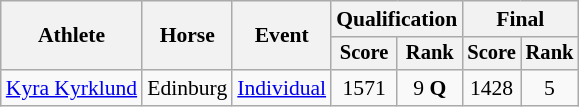<table class=wikitable style="font-size:90%">
<tr>
<th rowspan="2">Athlete</th>
<th rowspan="2">Horse</th>
<th rowspan="2">Event</th>
<th colspan="2">Qualification</th>
<th colspan="2">Final</th>
</tr>
<tr style="font-size:95%">
<th>Score</th>
<th>Rank</th>
<th>Score</th>
<th>Rank</th>
</tr>
<tr align=center>
<td align=left><a href='#'>Kyra Kyrklund</a></td>
<td align=left>Edinburg</td>
<td align=left><a href='#'>Individual</a></td>
<td>1571</td>
<td>9 <strong>Q</strong></td>
<td>1428</td>
<td>5</td>
</tr>
</table>
